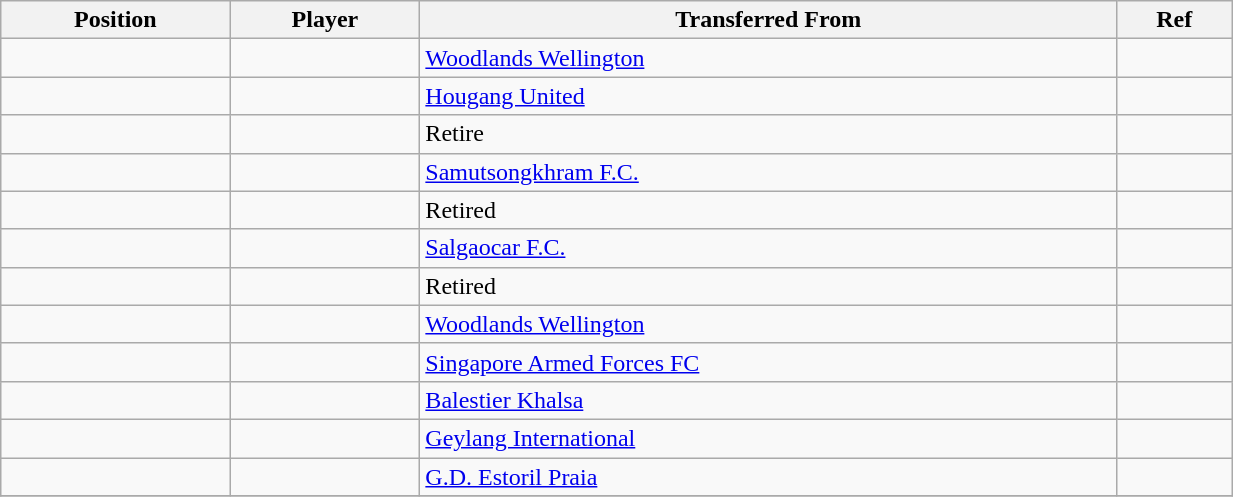<table class="wikitable sortable" style="width:65%; text-align:center; font-size:100%; text-align:left;">
<tr>
<th><strong>Position</strong></th>
<th><strong>Player</strong></th>
<th><strong>Transferred From</strong></th>
<th><strong>Ref</strong></th>
</tr>
<tr>
<td></td>
<td></td>
<td> <a href='#'>Woodlands Wellington</a></td>
<td></td>
</tr>
<tr>
<td></td>
<td></td>
<td> <a href='#'>Hougang United</a></td>
<td></td>
</tr>
<tr>
<td></td>
<td></td>
<td>Retire</td>
<td></td>
</tr>
<tr>
<td></td>
<td></td>
<td> <a href='#'>Samutsongkhram F.C.</a></td>
<td></td>
</tr>
<tr>
<td></td>
<td></td>
<td>Retired</td>
<td></td>
</tr>
<tr>
<td></td>
<td></td>
<td> <a href='#'>Salgaocar F.C.</a></td>
<td></td>
</tr>
<tr>
<td></td>
<td></td>
<td>Retired</td>
<td></td>
</tr>
<tr>
<td></td>
<td></td>
<td> <a href='#'>Woodlands Wellington</a></td>
<td></td>
</tr>
<tr>
<td></td>
<td></td>
<td> <a href='#'>Singapore Armed Forces FC</a></td>
<td></td>
</tr>
<tr>
<td></td>
<td></td>
<td> <a href='#'>Balestier Khalsa</a></td>
<td></td>
</tr>
<tr>
<td></td>
<td></td>
<td> <a href='#'>Geylang International</a></td>
<td></td>
</tr>
<tr>
<td></td>
<td></td>
<td> <a href='#'>G.D. Estoril Praia</a></td>
<td></td>
</tr>
<tr>
</tr>
</table>
